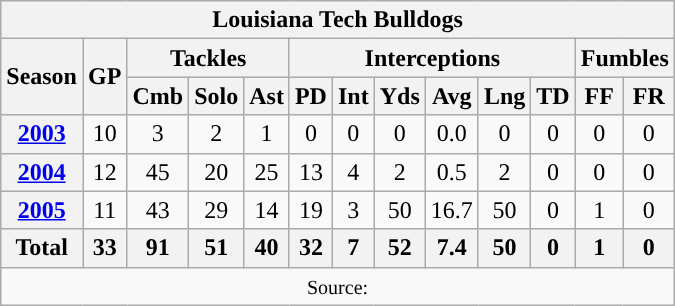<table class="wikitable" style="text-align: center;">
<tr>
<th colspan="13">Louisiana Tech Bulldogs</th>
</tr>
<tr>
<th rowspan="2">Season</th>
<th rowspan="2">GP</th>
<th colspan="3">Tackles</th>
<th colspan="6">Interceptions</th>
<th colspan="2">Fumbles</th>
</tr>
<tr>
<th>Cmb</th>
<th>Solo</th>
<th>Ast</th>
<th>PD</th>
<th>Int</th>
<th>Yds</th>
<th>Avg</th>
<th>Lng</th>
<th>TD</th>
<th>FF</th>
<th>FR</th>
</tr>
<tr>
<th><a href='#'>2003</a></th>
<td>10</td>
<td>3</td>
<td>2</td>
<td>1</td>
<td>0</td>
<td>0</td>
<td>0</td>
<td>0.0</td>
<td>0</td>
<td>0</td>
<td>0</td>
<td>0</td>
</tr>
<tr>
<th><a href='#'>2004</a></th>
<td>12</td>
<td>45</td>
<td>20</td>
<td>25</td>
<td>13</td>
<td>4</td>
<td>2</td>
<td>0.5</td>
<td>2</td>
<td>0</td>
<td>0</td>
<td>0</td>
</tr>
<tr>
<th><a href='#'>2005</a></th>
<td>11</td>
<td>43</td>
<td>29</td>
<td>14</td>
<td>19</td>
<td>3</td>
<td>50</td>
<td>16.7</td>
<td>50</td>
<td>0</td>
<td>1</td>
<td>0</td>
</tr>
<tr>
<th>Total</th>
<th>33</th>
<th>91</th>
<th>51</th>
<th>40</th>
<th>32</th>
<th>7</th>
<th>52</th>
<th>7.4</th>
<th>50</th>
<th>0</th>
<th>1</th>
<th>0</th>
</tr>
<tr>
<td colspan="13"><small>Source: </small></td>
</tr>
</table>
